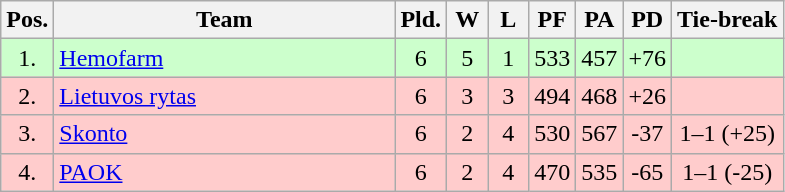<table class="wikitable" style="text-align:center">
<tr>
<th width=15>Pos.</th>
<th width=220>Team</th>
<th width=20>Pld.</th>
<th width=20>W</th>
<th width=20>L</th>
<th width=20>PF</th>
<th width=20>PA</th>
<th width=20>PD</th>
<th>Tie-break</th>
</tr>
<tr style="background: #ccffcc;">
<td>1.</td>
<td align=left> <a href='#'>Hemofarm</a></td>
<td>6</td>
<td>5</td>
<td>1</td>
<td>533</td>
<td>457</td>
<td>+76</td>
<td></td>
</tr>
<tr style="background:#ffcccc;">
<td>2.</td>
<td align=left> <a href='#'>Lietuvos rytas</a></td>
<td>6</td>
<td>3</td>
<td>3</td>
<td>494</td>
<td>468</td>
<td>+26</td>
<td></td>
</tr>
<tr style="background:#ffcccc;">
<td>3.</td>
<td align=left> <a href='#'>Skonto</a></td>
<td>6</td>
<td>2</td>
<td>4</td>
<td>530</td>
<td>567</td>
<td>-37</td>
<td>1–1 (+25)</td>
</tr>
<tr style="background:#ffcccc;">
<td>4.</td>
<td align=left> <a href='#'>PAOK</a></td>
<td>6</td>
<td>2</td>
<td>4</td>
<td>470</td>
<td>535</td>
<td>-65</td>
<td>1–1 (-25)</td>
</tr>
</table>
